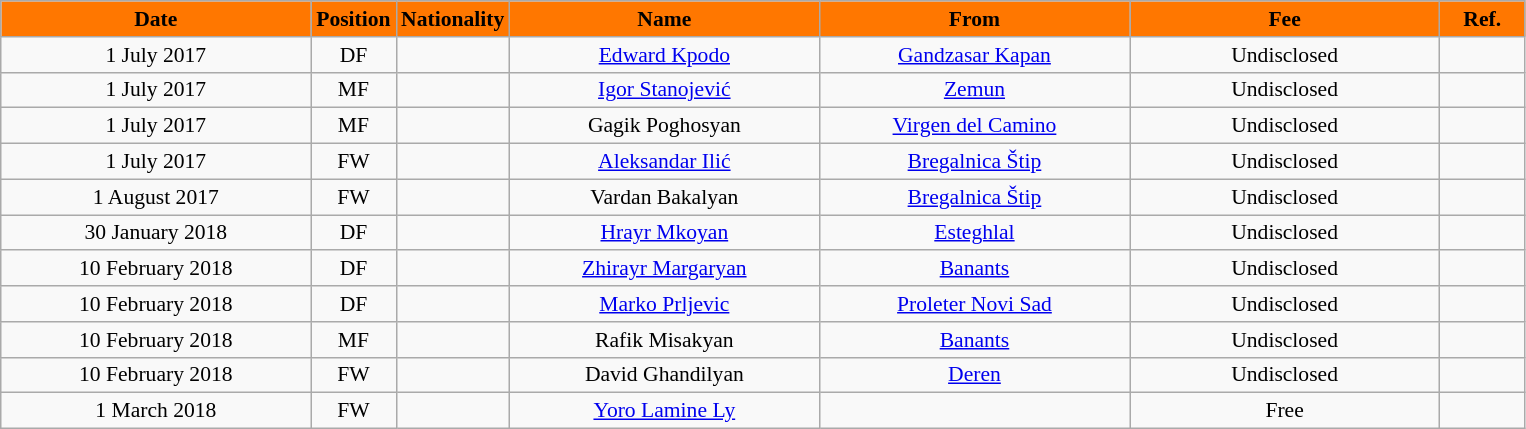<table class="wikitable"  style="text-align:center; font-size:90%; ">
<tr>
<th style="background:#FF7700; color:#000000; width:200px;">Date</th>
<th style="background:#FF7700; color:#000000; width:50px;">Position</th>
<th style="background:#FF7700; color:#000000; width:50px;">Nationality</th>
<th style="background:#FF7700; color:#000000; width:200px;">Name</th>
<th style="background:#FF7700; color:#000000; width:200px;">From</th>
<th style="background:#FF7700; color:#000000; width:200px;">Fee</th>
<th style="background:#FF7700; color:#000000; width:50px;">Ref.</th>
</tr>
<tr>
<td>1 July 2017</td>
<td>DF</td>
<td></td>
<td><a href='#'>Edward Kpodo</a></td>
<td><a href='#'>Gandzasar Kapan</a></td>
<td>Undisclosed</td>
<td></td>
</tr>
<tr>
<td>1 July 2017</td>
<td>MF</td>
<td></td>
<td><a href='#'>Igor Stanojević</a></td>
<td><a href='#'>Zemun</a></td>
<td>Undisclosed</td>
<td></td>
</tr>
<tr>
<td>1 July 2017</td>
<td>MF</td>
<td></td>
<td>Gagik Poghosyan</td>
<td><a href='#'>Virgen del Camino</a></td>
<td>Undisclosed</td>
<td></td>
</tr>
<tr>
<td>1 July 2017</td>
<td>FW</td>
<td></td>
<td><a href='#'>Aleksandar Ilić</a></td>
<td><a href='#'>Bregalnica Štip</a></td>
<td>Undisclosed</td>
<td></td>
</tr>
<tr>
<td>1 August 2017</td>
<td>FW</td>
<td></td>
<td>Vardan Bakalyan</td>
<td><a href='#'>Bregalnica Štip</a></td>
<td>Undisclosed</td>
<td></td>
</tr>
<tr>
<td>30 January 2018</td>
<td>DF</td>
<td></td>
<td><a href='#'>Hrayr Mkoyan</a></td>
<td><a href='#'>Esteghlal</a></td>
<td>Undisclosed</td>
<td></td>
</tr>
<tr>
<td>10 February 2018</td>
<td>DF</td>
<td></td>
<td><a href='#'>Zhirayr Margaryan</a></td>
<td><a href='#'>Banants</a></td>
<td>Undisclosed</td>
<td></td>
</tr>
<tr>
<td>10 February 2018</td>
<td>DF</td>
<td></td>
<td><a href='#'>Marko Prljevic</a></td>
<td><a href='#'>Proleter Novi Sad</a></td>
<td>Undisclosed</td>
<td></td>
</tr>
<tr>
<td>10 February 2018</td>
<td>MF</td>
<td></td>
<td>Rafik Misakyan</td>
<td><a href='#'>Banants</a></td>
<td>Undisclosed</td>
<td></td>
</tr>
<tr>
<td>10 February 2018</td>
<td>FW</td>
<td></td>
<td>David Ghandilyan</td>
<td><a href='#'>Deren</a></td>
<td>Undisclosed</td>
<td></td>
</tr>
<tr>
<td>1 March 2018</td>
<td>FW</td>
<td></td>
<td><a href='#'>Yoro Lamine Ly</a></td>
<td></td>
<td>Free</td>
<td></td>
</tr>
</table>
